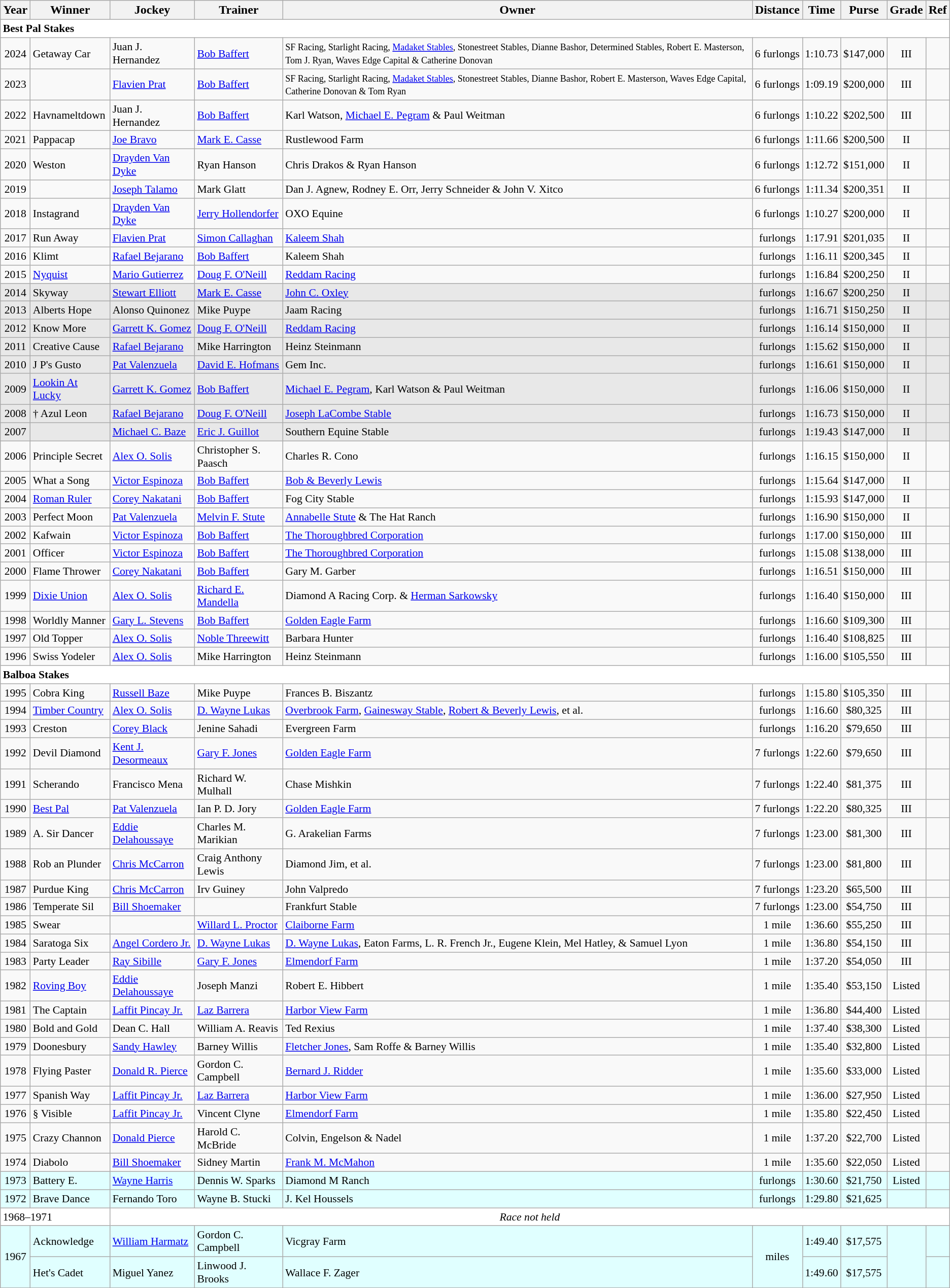<table class="wikitable sortable">
<tr>
<th>Year</th>
<th>Winner</th>
<th>Jockey</th>
<th>Trainer</th>
<th>Owner</th>
<th>Distance</th>
<th>Time</th>
<th>Purse</th>
<th>Grade</th>
<th>Ref</th>
</tr>
<tr style="font-size:90%; background-color:white">
<td align="left" colspan=11><strong>Best Pal Stakes</strong></td>
</tr>
<tr style="font-size:90%;">
<td align=center>2024</td>
<td>Getaway Car</td>
<td>Juan J. Hernandez</td>
<td><a href='#'>Bob Baffert</a></td>
<td><small>SF Racing, Starlight Racing, <a href='#'>Madaket Stables</a>, Stonestreet Stables, Dianne Bashor, Determined Stables, Robert E. Masterson, Tom J. Ryan, Waves Edge Capital & Catherine Donovan</small></td>
<td align=center>6 furlongs</td>
<td align=center>1:10.73</td>
<td align=center>$147,000</td>
<td align=center>III</td>
<td></td>
</tr>
<tr style="font-size:90%;">
<td align=center>2023</td>
<td></td>
<td><a href='#'>Flavien Prat</a></td>
<td><a href='#'>Bob Baffert</a></td>
<td><small>SF Racing, Starlight Racing, <a href='#'>Madaket Stables</a>, Stonestreet Stables, Dianne Bashor, Robert E. Masterson, Waves Edge Capital, Catherine Donovan & Tom Ryan</small></td>
<td align=center>6 furlongs</td>
<td align=center>1:09.19</td>
<td align=center>$200,000</td>
<td align=center>III</td>
<td></td>
</tr>
<tr style="font-size:90%;">
<td align=center>2022</td>
<td>Havnameltdown</td>
<td>Juan J. Hernandez</td>
<td><a href='#'>Bob Baffert</a></td>
<td>Karl Watson, <a href='#'>Michael E. Pegram</a> & Paul Weitman</td>
<td align=center>6 furlongs</td>
<td align=center>1:10.22</td>
<td align=center>$202,500</td>
<td align=center>III</td>
<td></td>
</tr>
<tr style="font-size:90%;">
<td align=center>2021</td>
<td>Pappacap</td>
<td><a href='#'>Joe Bravo</a></td>
<td><a href='#'>Mark E. Casse</a></td>
<td>Rustlewood Farm</td>
<td align=center>6 furlongs</td>
<td align=center>1:11.66</td>
<td align=center>$200,500</td>
<td align=center>II</td>
<td></td>
</tr>
<tr style="font-size:90%;">
<td align=center>2020</td>
<td>Weston</td>
<td><a href='#'>Drayden Van Dyke</a></td>
<td>Ryan Hanson</td>
<td>Chris Drakos & Ryan Hanson</td>
<td align=center>6 furlongs</td>
<td align=center>1:12.72</td>
<td align=center>$151,000</td>
<td align=center>II</td>
<td></td>
</tr>
<tr style="font-size:90%;">
<td align=center>2019</td>
<td></td>
<td><a href='#'>Joseph Talamo</a></td>
<td>Mark Glatt</td>
<td>Dan J. Agnew, Rodney E. Orr, Jerry Schneider & John V. Xitco</td>
<td align=center>6 furlongs</td>
<td align=center>1:11.34</td>
<td align=center>$200,351</td>
<td align=center>II</td>
<td></td>
</tr>
<tr style="font-size:90%;">
<td align=center>2018</td>
<td>Instagrand</td>
<td><a href='#'>Drayden Van Dyke</a></td>
<td><a href='#'>Jerry Hollendorfer</a></td>
<td>OXO Equine</td>
<td align=center>6 furlongs</td>
<td align=center>1:10.27</td>
<td align=center>$200,000</td>
<td align=center>II</td>
<td></td>
</tr>
<tr style="font-size:90%;">
<td align=center>2017</td>
<td>Run Away</td>
<td><a href='#'>Flavien Prat</a></td>
<td><a href='#'>Simon Callaghan</a></td>
<td><a href='#'>Kaleem Shah</a></td>
<td align=center> furlongs</td>
<td align=center>1:17.91</td>
<td align=center>$201,035</td>
<td align=center>II</td>
<td></td>
</tr>
<tr style="font-size:90%;">
<td align=center>2016</td>
<td>Klimt</td>
<td><a href='#'>Rafael Bejarano</a></td>
<td><a href='#'>Bob Baffert</a></td>
<td>Kaleem Shah</td>
<td align=center> furlongs</td>
<td align=center>1:16.11</td>
<td align=center>$200,345</td>
<td align=center>II</td>
<td></td>
</tr>
<tr style="font-size:90%;">
<td align=center>2015</td>
<td><a href='#'>Nyquist</a></td>
<td><a href='#'>Mario Gutierrez</a></td>
<td><a href='#'>Doug F. O'Neill</a></td>
<td><a href='#'>Reddam Racing</a></td>
<td align=center> furlongs</td>
<td align=center>1:16.84</td>
<td align=center>$200,250</td>
<td align=center>II</td>
<td></td>
</tr>
<tr style="font-size:90%; background-color:#E8E8E8">
<td align=center>2014</td>
<td>Skyway</td>
<td><a href='#'>Stewart Elliott</a></td>
<td><a href='#'>Mark E. Casse</a></td>
<td><a href='#'>John C. Oxley</a></td>
<td align=center> furlongs</td>
<td align=center>1:16.67</td>
<td align=center>$200,250</td>
<td align=center>II</td>
<td></td>
</tr>
<tr style="font-size:90%; background-color:#E8E8E8">
<td align=center>2013</td>
<td>Alberts Hope</td>
<td>Alonso Quinonez</td>
<td>Mike Puype</td>
<td>Jaam Racing</td>
<td align=center> furlongs</td>
<td align=center>1:16.71</td>
<td align=center>$150,250</td>
<td align=center>II</td>
<td></td>
</tr>
<tr style="font-size:90%; background-color:#E8E8E8">
<td align=center>2012</td>
<td>Know More</td>
<td><a href='#'>Garrett K. Gomez</a></td>
<td><a href='#'>Doug F. O'Neill</a></td>
<td><a href='#'>Reddam Racing</a></td>
<td align=center> furlongs</td>
<td align=center>1:16.14</td>
<td align=center>$150,000</td>
<td align=center>II</td>
<td></td>
</tr>
<tr style="font-size:90%; background-color:#E8E8E8">
<td align=center>2011</td>
<td>Creative Cause</td>
<td><a href='#'>Rafael Bejarano</a></td>
<td>Mike Harrington</td>
<td>Heinz Steinmann</td>
<td align=center> furlongs</td>
<td align=center>1:15.62</td>
<td align=center>$150,000</td>
<td align=center>II</td>
<td></td>
</tr>
<tr style="font-size:90%; background-color:#E8E8E8">
<td align=center>2010</td>
<td>J P's Gusto</td>
<td><a href='#'>Pat Valenzuela</a></td>
<td><a href='#'>David E. Hofmans</a></td>
<td>Gem Inc.</td>
<td align=center> furlongs</td>
<td align=center>1:16.61</td>
<td align=center>$150,000</td>
<td align=center>II</td>
<td></td>
</tr>
<tr style="font-size:90%; background-color:#E8E8E8">
<td align=center>2009</td>
<td><a href='#'>Lookin At Lucky</a></td>
<td><a href='#'>Garrett K. Gomez</a></td>
<td><a href='#'>Bob Baffert</a></td>
<td><a href='#'>Michael E. Pegram</a>, Karl Watson & Paul Weitman</td>
<td align=center> furlongs</td>
<td align=center>1:16.06</td>
<td align=center>$150,000</td>
<td align=center>II</td>
<td></td>
</tr>
<tr style="font-size:90%; background-color:#E8E8E8">
<td align=center>2008</td>
<td>† Azul Leon</td>
<td><a href='#'>Rafael Bejarano</a></td>
<td><a href='#'>Doug F. O'Neill</a></td>
<td><a href='#'>Joseph LaCombe Stable</a></td>
<td align=center> furlongs</td>
<td align=center>1:16.73</td>
<td align=center>$150,000</td>
<td align=center>II</td>
<td></td>
</tr>
<tr style="font-size:90%; background-color:#E8E8E8">
<td align=center>2007</td>
<td></td>
<td><a href='#'>Michael C. Baze</a></td>
<td><a href='#'>Eric J. Guillot</a></td>
<td>Southern Equine Stable</td>
<td align=center> furlongs</td>
<td align=center>1:19.43</td>
<td align=center>$147,000</td>
<td align=center>II</td>
<td></td>
</tr>
<tr style="font-size:90%;">
<td align=center>2006</td>
<td>Principle Secret</td>
<td><a href='#'>Alex O. Solis</a></td>
<td>Christopher S. Paasch</td>
<td>Charles R. Cono</td>
<td align=center> furlongs</td>
<td align=center>1:16.15</td>
<td align=center>$150,000</td>
<td align=center>II</td>
<td></td>
</tr>
<tr style="font-size:90%;">
<td align=center>2005</td>
<td>What a Song</td>
<td><a href='#'>Victor Espinoza</a></td>
<td><a href='#'>Bob Baffert</a></td>
<td><a href='#'>Bob & Beverly Lewis</a></td>
<td align=center> furlongs</td>
<td align=center>1:15.64</td>
<td align=center>$147,000</td>
<td align=center>II</td>
<td></td>
</tr>
<tr style="font-size:90%;">
<td align=center>2004</td>
<td><a href='#'>Roman Ruler</a></td>
<td><a href='#'>Corey Nakatani</a></td>
<td><a href='#'>Bob Baffert</a></td>
<td>Fog City Stable</td>
<td align=center> furlongs</td>
<td align=center>1:15.93</td>
<td align=center>$147,000</td>
<td align=center>II</td>
<td></td>
</tr>
<tr style="font-size:90%;">
<td align=center>2003</td>
<td>Perfect Moon</td>
<td><a href='#'>Pat Valenzuela</a></td>
<td><a href='#'>Melvin F. Stute</a></td>
<td><a href='#'>Annabelle Stute</a> & The Hat Ranch</td>
<td align=center> furlongs</td>
<td align=center>1:16.90</td>
<td align=center>$150,000</td>
<td align=center>II</td>
<td></td>
</tr>
<tr style="font-size:90%;">
<td align=center>2002</td>
<td>Kafwain</td>
<td><a href='#'>Victor Espinoza</a></td>
<td><a href='#'>Bob Baffert</a></td>
<td><a href='#'>The Thoroughbred Corporation</a></td>
<td align=center> furlongs</td>
<td align=center>1:17.00</td>
<td align=center>$150,000</td>
<td align=center>III</td>
<td></td>
</tr>
<tr style="font-size:90%;">
<td align=center>2001</td>
<td>Officer</td>
<td><a href='#'>Victor Espinoza</a></td>
<td><a href='#'>Bob Baffert</a></td>
<td><a href='#'>The Thoroughbred Corporation</a></td>
<td align=center> furlongs</td>
<td align=center>1:15.08</td>
<td align=center>$138,000</td>
<td align=center>III</td>
<td></td>
</tr>
<tr style="font-size:90%;">
<td align=center>2000</td>
<td>Flame Thrower</td>
<td><a href='#'>Corey Nakatani</a></td>
<td><a href='#'>Bob Baffert</a></td>
<td>Gary M. Garber</td>
<td align=center> furlongs</td>
<td align=center>1:16.51</td>
<td align=center>$150,000</td>
<td align=center>III</td>
<td></td>
</tr>
<tr style="font-size:90%;">
<td align=center>1999</td>
<td><a href='#'>Dixie Union</a></td>
<td><a href='#'>Alex O. Solis</a></td>
<td><a href='#'>Richard E. Mandella</a></td>
<td>Diamond A Racing Corp. & <a href='#'>Herman Sarkowsky</a></td>
<td align=center> furlongs</td>
<td align=center>1:16.40</td>
<td align=center>$150,000</td>
<td align=center>III</td>
<td></td>
</tr>
<tr style="font-size:90%;">
<td align=center>1998</td>
<td>Worldly Manner</td>
<td><a href='#'>Gary L. Stevens</a></td>
<td><a href='#'>Bob Baffert</a></td>
<td><a href='#'>Golden Eagle Farm</a></td>
<td align=center> furlongs</td>
<td align=center>1:16.60</td>
<td align=center>$109,300</td>
<td align=center>III</td>
<td></td>
</tr>
<tr style="font-size:90%;">
<td align=center>1997</td>
<td>Old Topper</td>
<td><a href='#'>Alex O. Solis</a></td>
<td><a href='#'>Noble Threewitt</a></td>
<td>Barbara Hunter</td>
<td align=center> furlongs</td>
<td align=center>1:16.40</td>
<td align=center>$108,825</td>
<td align=center>III</td>
<td></td>
</tr>
<tr style="font-size:90%;">
<td align=center>1996</td>
<td>Swiss Yodeler</td>
<td><a href='#'>Alex O. Solis</a></td>
<td>Mike Harrington</td>
<td>Heinz Steinmann</td>
<td align=center> furlongs</td>
<td align=center>1:16.00</td>
<td align=center>$105,550</td>
<td align=center>III</td>
<td></td>
</tr>
<tr style="font-size:90%; background-color:white">
<td align="left" colspan=11><strong>Balboa Stakes</strong></td>
</tr>
<tr style="font-size:90%;">
<td align=center>1995</td>
<td>Cobra King</td>
<td><a href='#'>Russell Baze</a></td>
<td>Mike Puype</td>
<td>Frances B. Biszantz</td>
<td align=center> furlongs</td>
<td align=center>1:15.80</td>
<td align=center>$105,350</td>
<td align=center>III</td>
<td></td>
</tr>
<tr style="font-size:90%;">
<td align=center>1994</td>
<td><a href='#'>Timber Country</a></td>
<td><a href='#'>Alex O. Solis</a></td>
<td><a href='#'>D. Wayne Lukas</a></td>
<td><a href='#'>Overbrook Farm</a>, <a href='#'>Gainesway Stable</a>, <a href='#'>Robert & Beverly Lewis</a>, et al.</td>
<td align=center> furlongs</td>
<td align=center>1:16.60</td>
<td align=center>$80,325</td>
<td align=center>III</td>
<td></td>
</tr>
<tr style="font-size:90%;">
<td align=center>1993</td>
<td>Creston</td>
<td><a href='#'>Corey Black</a></td>
<td>Jenine Sahadi</td>
<td>Evergreen Farm</td>
<td align=center> furlongs</td>
<td align=center>1:16.20</td>
<td align=center>$79,650</td>
<td align=center>III</td>
<td></td>
</tr>
<tr style="font-size:90%;">
<td align=center>1992</td>
<td>Devil Diamond</td>
<td><a href='#'>Kent J. Desormeaux</a></td>
<td><a href='#'>Gary F. Jones</a></td>
<td><a href='#'>Golden Eagle Farm</a></td>
<td align=center>7 furlongs</td>
<td align=center>1:22.60</td>
<td align=center>$79,650</td>
<td align=center>III</td>
<td></td>
</tr>
<tr style="font-size:90%;">
<td align=center>1991</td>
<td>Scherando</td>
<td>Francisco Mena</td>
<td>Richard W. Mulhall</td>
<td>Chase Mishkin</td>
<td align=center>7 furlongs</td>
<td align=center>1:22.40</td>
<td align=center>$81,375</td>
<td align=center>III</td>
<td></td>
</tr>
<tr style="font-size:90%;">
<td align=center>1990</td>
<td><a href='#'>Best Pal</a></td>
<td><a href='#'>Pat Valenzuela</a></td>
<td>Ian P. D. Jory</td>
<td><a href='#'>Golden Eagle Farm</a></td>
<td align=center>7 furlongs</td>
<td align=center>1:22.20</td>
<td align=center>$80,325</td>
<td align=center>III</td>
<td></td>
</tr>
<tr style="font-size:90%;">
<td align=center>1989</td>
<td>A. Sir Dancer</td>
<td><a href='#'>Eddie Delahoussaye</a></td>
<td>Charles M. Marikian</td>
<td>G. Arakelian Farms</td>
<td align=center>7 furlongs</td>
<td align=center>1:23.00</td>
<td align=center>$81,300</td>
<td align=center>III</td>
<td></td>
</tr>
<tr style="font-size:90%;">
<td align=center>1988</td>
<td>Rob an Plunder</td>
<td><a href='#'>Chris McCarron</a></td>
<td>Craig Anthony Lewis</td>
<td>Diamond Jim, et al.</td>
<td align=center>7 furlongs</td>
<td align=center>1:23.00</td>
<td align=center>$81,800</td>
<td align=center>III</td>
<td></td>
</tr>
<tr style="font-size:90%;">
<td align=center>1987</td>
<td>Purdue King</td>
<td><a href='#'>Chris McCarron</a></td>
<td>Irv Guiney</td>
<td>John Valpredo</td>
<td align=center>7 furlongs</td>
<td align=center>1:23.20</td>
<td align=center>$65,500</td>
<td align=center>III</td>
<td></td>
</tr>
<tr style="font-size:90%;">
<td align=center>1986</td>
<td>Temperate Sil</td>
<td><a href='#'>Bill Shoemaker</a></td>
<td></td>
<td>Frankfurt Stable</td>
<td align=center>7 furlongs</td>
<td align=center>1:23.00</td>
<td align=center>$54,750</td>
<td align=center>III</td>
<td></td>
</tr>
<tr style="font-size:90%;">
<td align=center>1985</td>
<td>Swear</td>
<td></td>
<td><a href='#'>Willard L. Proctor</a></td>
<td><a href='#'>Claiborne Farm</a></td>
<td align=center>1 mile</td>
<td align=center>1:36.60</td>
<td align=center>$55,250</td>
<td align=center>III</td>
<td></td>
</tr>
<tr style="font-size:90%;">
<td align=center>1984</td>
<td>Saratoga Six</td>
<td><a href='#'>Angel Cordero Jr.</a></td>
<td><a href='#'>D. Wayne Lukas</a></td>
<td><a href='#'>D. Wayne Lukas</a>, Eaton Farms, L. R. French Jr., Eugene Klein, Mel Hatley, & Samuel Lyon</td>
<td align=center>1 mile</td>
<td align=center>1:36.80</td>
<td align=center>$54,150</td>
<td align=center>III</td>
<td></td>
</tr>
<tr style="font-size:90%;">
<td align=center>1983</td>
<td>Party Leader</td>
<td><a href='#'>Ray Sibille</a></td>
<td><a href='#'>Gary F. Jones</a></td>
<td><a href='#'>Elmendorf Farm</a></td>
<td align=center>1 mile</td>
<td align=center>1:37.20</td>
<td align=center>$54,050</td>
<td align=center>III</td>
<td></td>
</tr>
<tr style="font-size:90%;">
<td align=center>1982</td>
<td><a href='#'>Roving Boy</a></td>
<td><a href='#'>Eddie Delahoussaye</a></td>
<td>Joseph Manzi</td>
<td>Robert E. Hibbert</td>
<td align=center>1 mile</td>
<td align=center>1:35.40</td>
<td align=center>$53,150</td>
<td align=center>Listed</td>
<td></td>
</tr>
<tr style="font-size:90%;"5>
<td align=center>1981</td>
<td>The Captain</td>
<td><a href='#'>Laffit Pincay Jr.</a></td>
<td><a href='#'>Laz Barrera</a></td>
<td><a href='#'>Harbor View Farm</a></td>
<td align=center>1 mile</td>
<td align=center>1:36.80</td>
<td align=center>$44,400</td>
<td align=center>Listed</td>
<td></td>
</tr>
<tr style="font-size:90%;">
<td align=center>1980</td>
<td>Bold and Gold</td>
<td>Dean C. Hall</td>
<td>William A. Reavis</td>
<td>Ted Rexius</td>
<td align=center>1 mile</td>
<td align=center>1:37.40</td>
<td align=center>$38,300</td>
<td align=center>Listed</td>
<td></td>
</tr>
<tr style="font-size:90%;">
<td align=center>1979</td>
<td>Doonesbury</td>
<td><a href='#'>Sandy Hawley</a></td>
<td>Barney Willis</td>
<td><a href='#'>Fletcher Jones</a>, Sam Roffe & Barney Willis</td>
<td align=center>1 mile</td>
<td align=center>1:35.40</td>
<td align=center>$32,800</td>
<td align=center>Listed</td>
<td></td>
</tr>
<tr style="font-size:90%;">
<td align=center>1978</td>
<td>Flying Paster</td>
<td><a href='#'>Donald R. Pierce</a></td>
<td>Gordon C. Campbell</td>
<td><a href='#'>Bernard J. Ridder</a></td>
<td align=center>1 mile</td>
<td align=center>1:35.60</td>
<td align=center>$33,000</td>
<td align=center>Listed</td>
<td></td>
</tr>
<tr style="font-size:90%;">
<td align=center>1977</td>
<td>Spanish Way</td>
<td><a href='#'>Laffit Pincay Jr.</a></td>
<td><a href='#'>Laz Barrera</a></td>
<td><a href='#'>Harbor View Farm</a></td>
<td align=center>1 mile</td>
<td align=center>1:36.00</td>
<td align=center>$27,950</td>
<td align=center>Listed</td>
<td></td>
</tr>
<tr style="font-size:90%;">
<td align=center>1976</td>
<td>§ Visible</td>
<td><a href='#'>Laffit Pincay Jr.</a></td>
<td>Vincent Clyne</td>
<td><a href='#'>Elmendorf Farm</a></td>
<td align=center>1 mile</td>
<td align=center>1:35.80</td>
<td align=center>$22,450</td>
<td align=center>Listed</td>
<td></td>
</tr>
<tr style="font-size:90%;">
<td align=center>1975</td>
<td>Crazy Channon</td>
<td><a href='#'>Donald Pierce</a></td>
<td>Harold C. McBride</td>
<td>Colvin, Engelson & Nadel</td>
<td align=center>1 mile</td>
<td align=center>1:37.20</td>
<td align=center>$22,700</td>
<td align=center>Listed</td>
<td></td>
</tr>
<tr style="font-size:90%;">
<td align=center>1974</td>
<td>Diabolo</td>
<td><a href='#'>Bill Shoemaker</a></td>
<td>Sidney Martin</td>
<td><a href='#'>Frank M. McMahon</a></td>
<td align=center>1 mile</td>
<td align=center>1:35.60</td>
<td align=center>$22,050</td>
<td align=center>Listed</td>
<td></td>
</tr>
<tr style="font-size:90%; background-color:lightcyan">
<td align=center>1973</td>
<td>Battery E.</td>
<td><a href='#'>Wayne Harris</a></td>
<td>Dennis W. Sparks</td>
<td>Diamond M Ranch</td>
<td align=center> furlongs</td>
<td align=center>1:30.60</td>
<td align=center>$21,750</td>
<td align=center>Listed</td>
<td></td>
</tr>
<tr style="font-size:90%; background-color:lightcyan">
<td align=center>1972</td>
<td>Brave Dance</td>
<td>Fernando Toro</td>
<td>Wayne B. Stucki</td>
<td>J. Kel Houssels</td>
<td align=center> furlongs</td>
<td align=center>1:29.80</td>
<td align=center>$21,625</td>
<td align=center></td>
<td></td>
</tr>
<tr style="font-size:90%; background-color:white">
<td align="left" colspan=2>1968–1971</td>
<td align="center" colspan=8><em>Race not held</em></td>
</tr>
<tr style="font-size:90%; background-color:lightcyan">
<td align=center rowspan=2>1967</td>
<td>Acknowledge</td>
<td><a href='#'>William Harmatz</a></td>
<td>Gordon C. Campbell</td>
<td>Vicgray Farm</td>
<td align=center rowspan=2> miles</td>
<td align=center>1:49.40</td>
<td align=center>$17,575</td>
<td rowspan=2></td>
<td></td>
</tr>
<tr style="font-size:90%; background-color:lightcyan">
<td>Het's Cadet</td>
<td>Miguel Yanez</td>
<td>Linwood J. Brooks</td>
<td>Wallace F. Zager</td>
<td align=center>1:49.60</td>
<td align=center>$17,575</td>
<td></td>
</tr>
</table>
